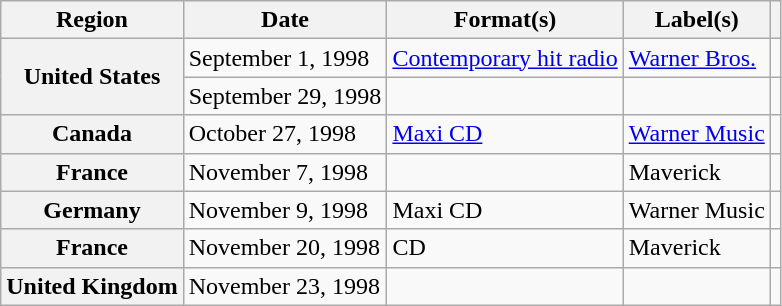<table class="wikitable plainrowheaders">
<tr>
<th scope="col">Region</th>
<th scope="col">Date</th>
<th scope="col">Format(s)</th>
<th scope="col">Label(s)</th>
<th scope="col"></th>
</tr>
<tr>
<th scope="row" rowspan="2">United States</th>
<td>September 1, 1998</td>
<td><a href='#'>Contemporary hit radio</a></td>
<td><a href='#'>Warner Bros.</a></td>
<td></td>
</tr>
<tr>
<td>September 29, 1998</td>
<td></td>
<td></td>
<td></td>
</tr>
<tr>
<th scope="row">Canada</th>
<td>October 27, 1998</td>
<td><a href='#'>Maxi CD</a></td>
<td><a href='#'>Warner Music</a></td>
<td></td>
</tr>
<tr>
<th scope="row">France</th>
<td>November 7, 1998</td>
<td></td>
<td>Maverick</td>
<td></td>
</tr>
<tr>
<th scope="row">Germany</th>
<td>November 9, 1998</td>
<td>Maxi CD</td>
<td>Warner Music</td>
<td></td>
</tr>
<tr>
<th scope="row">France</th>
<td>November 20, 1998</td>
<td>CD</td>
<td>Maverick</td>
<td></td>
</tr>
<tr>
<th scope="row">United Kingdom</th>
<td>November 23, 1998</td>
<td></td>
<td></td>
<td></td>
</tr>
</table>
